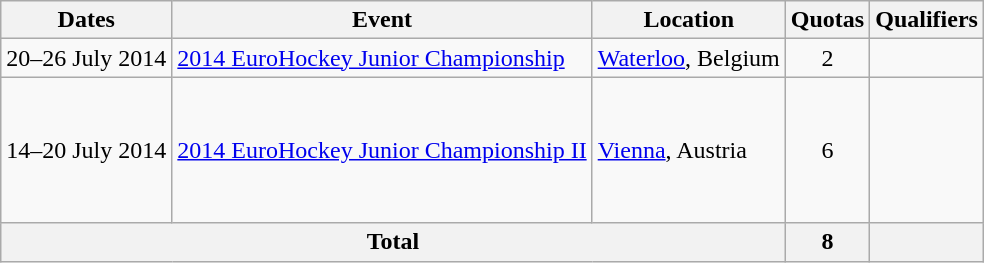<table class="wikitable">
<tr>
<th>Dates</th>
<th>Event</th>
<th>Location</th>
<th>Quotas</th>
<th>Qualifiers</th>
</tr>
<tr>
<td>20–26 July 2014</td>
<td><a href='#'>2014 EuroHockey Junior Championship</a></td>
<td><a href='#'>Waterloo</a>, Belgium</td>
<td align=center>2</td>
<td><br></td>
</tr>
<tr>
<td>14–20 July 2014</td>
<td><a href='#'>2014 EuroHockey Junior Championship II</a></td>
<td><a href='#'>Vienna</a>, Austria</td>
<td align=center>6</td>
<td><br><br><br><br><br></td>
</tr>
<tr>
<th colspan=3>Total</th>
<th>8</th>
<th></th>
</tr>
</table>
